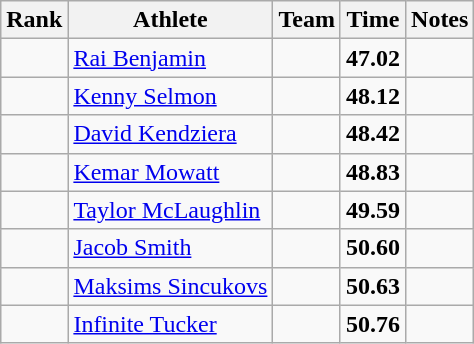<table class="wikitable sortable" style="text-align:center">
<tr>
<th>Rank</th>
<th>Athlete</th>
<th>Team</th>
<th>Time</th>
<th>Notes</th>
</tr>
<tr>
<td></td>
<td align=left> <a href='#'>Rai Benjamin</a></td>
<td></td>
<td><strong>47.02</strong></td>
<td>   </td>
</tr>
<tr>
<td></td>
<td align=left><a href='#'>Kenny Selmon</a></td>
<td></td>
<td><strong>48.12</strong></td>
<td></td>
</tr>
<tr>
<td></td>
<td align=left><a href='#'>David Kendziera</a></td>
<td></td>
<td><strong>48.42</strong></td>
<td></td>
</tr>
<tr>
<td></td>
<td align=left> <a href='#'>Kemar Mowatt</a></td>
<td></td>
<td><strong>48.83</strong></td>
<td></td>
</tr>
<tr>
<td></td>
<td align=left><a href='#'>Taylor McLaughlin</a></td>
<td></td>
<td><strong>49.59</strong></td>
<td></td>
</tr>
<tr>
<td></td>
<td align=left><a href='#'>Jacob Smith</a></td>
<td></td>
<td><strong>50.60</strong></td>
<td></td>
</tr>
<tr>
<td></td>
<td align=left> <a href='#'>Maksims Sincukovs</a></td>
<td></td>
<td><strong>50.63</strong></td>
<td></td>
</tr>
<tr>
<td></td>
<td align=left><a href='#'>Infinite Tucker</a></td>
<td></td>
<td><strong>50.76</strong></td>
<td></td>
</tr>
</table>
